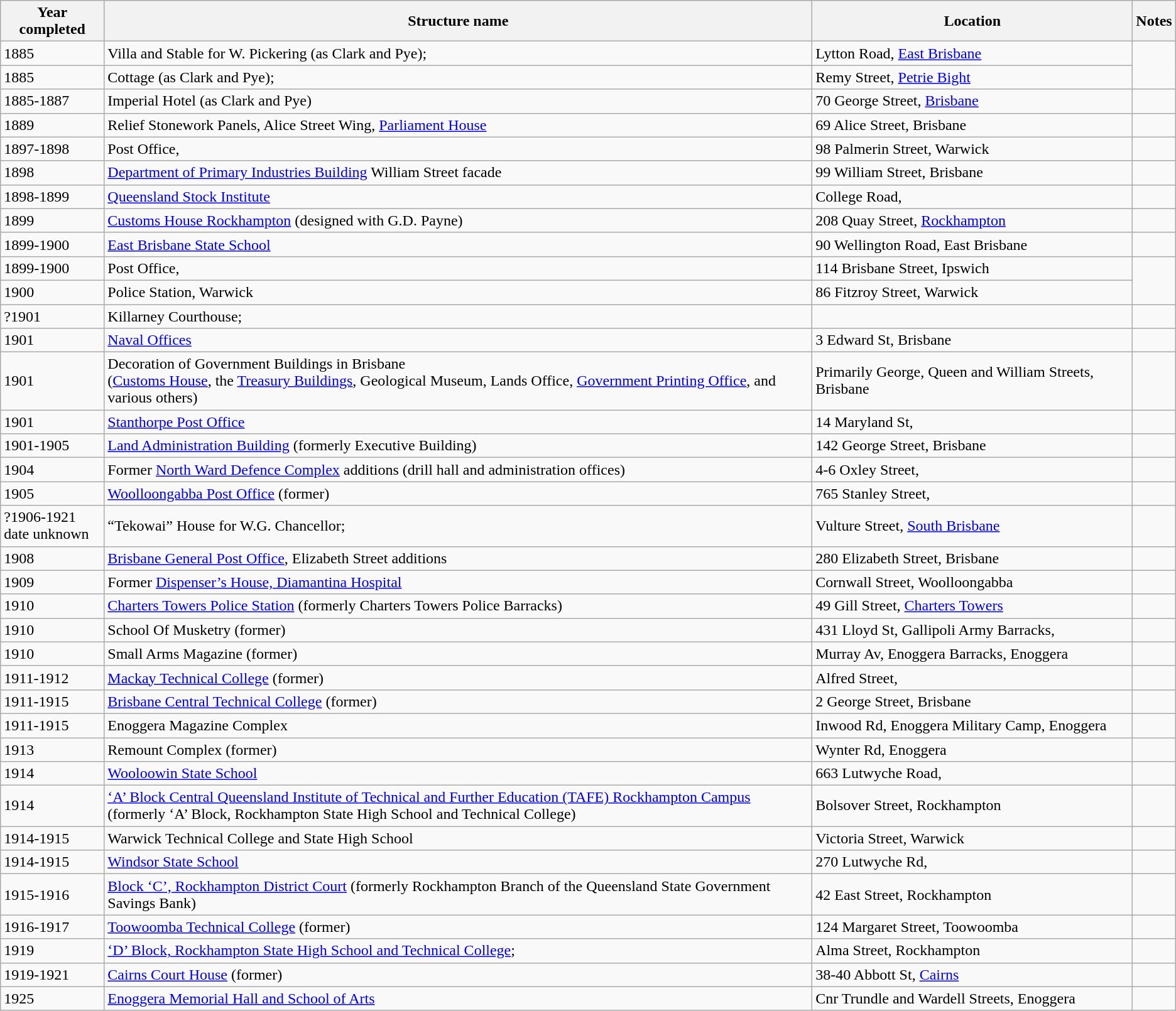<table class="wikitable">
<tr>
<th>Year completed</th>
<th>Structure name</th>
<th>Location</th>
<th>Notes</th>
</tr>
<tr>
<td>1885</td>
<td>Villa and Stable for W. Pickering (as Clark and Pye); </td>
<td>Lytton Road, <a href='#'>East Brisbane</a></td>
<td rowspan=2></td>
</tr>
<tr>
<td>1885</td>
<td>Cottage (as Clark and Pye); </td>
<td>Remy Street, <a href='#'>Petrie Bight</a></td>
</tr>
<tr>
<td>1885-1887</td>
<td>Imperial Hotel (as Clark and Pye)</td>
<td>70 George Street, <a href='#'>Brisbane</a></td>
<td></td>
</tr>
<tr>
<td>1889</td>
<td>Relief Stonework Panels, Alice Street Wing,  <a href='#'>Parliament House</a></td>
<td>69 Alice Street, Brisbane</td>
<td></td>
</tr>
<tr>
<td>1897-1898</td>
<td>Post Office, </td>
<td>98 Palmerin Street, Warwick</td>
<td></td>
</tr>
<tr>
<td>1898</td>
<td><a href='#'>Department of Primary Industries Building</a> William Street facade</td>
<td>99 William Street, Brisbane</td>
<td></td>
</tr>
<tr>
<td>1898-1899</td>
<td><a href='#'>Queensland Stock Institute</a> </td>
<td>College Road, </td>
<td></td>
</tr>
<tr>
<td>1899</td>
<td><a href='#'>Customs House Rockhampton</a> (designed with G.D. Payne)</td>
<td>208 Quay Street, <a href='#'>Rockhampton</a></td>
<td></td>
</tr>
<tr>
<td>1899-1900</td>
<td><a href='#'>East Brisbane State School</a></td>
<td>90 Wellington Road, East Brisbane</td>
<td></td>
</tr>
<tr>
<td>1899-1900</td>
<td>Post Office, </td>
<td>114 Brisbane Street, Ipswich</td>
<td rowspan=2></td>
</tr>
<tr>
<td>1900</td>
<td>Police Station, Warwick</td>
<td>86 Fitzroy Street, Warwick</td>
</tr>
<tr>
<td>?1901</td>
<td>Killarney Courthouse; </td>
<td></td>
<td></td>
</tr>
<tr>
<td>1901</td>
<td><a href='#'>Naval Offices</a></td>
<td>3 Edward St, Brisbane</td>
<td></td>
</tr>
<tr>
<td>1901</td>
<td>Decoration of Government Buildings in Brisbane<br>(<a href='#'>Customs House</a>, the <a href='#'>Treasury Buildings</a>, Geological Museum, Lands Office, <a href='#'>Government Printing Office</a>, and various others)</td>
<td>Primarily George, Queen and William Streets, Brisbane</td>
<td></td>
</tr>
<tr>
<td>1901</td>
<td><a href='#'>Stanthorpe Post Office</a></td>
<td>14 Maryland St, </td>
<td></td>
</tr>
<tr>
<td>1901-1905</td>
<td><a href='#'>Land Administration Building</a> (formerly Executive Building)</td>
<td>142 George Street, Brisbane</td>
<td></td>
</tr>
<tr>
<td>1904</td>
<td>Former <a href='#'>North Ward Defence Complex</a> additions (drill hall and administration offices)</td>
<td>4-6 Oxley Street, </td>
<td></td>
</tr>
<tr>
<td>1905</td>
<td><a href='#'>Woolloongabba Post Office</a> (former)</td>
<td>765 Stanley Street, </td>
<td></td>
</tr>
<tr>
<td>?1906-1921<br>date unknown</td>
<td>“Tekowai” House for W.G. Chancellor; </td>
<td>Vulture Street, <a href='#'>South Brisbane</a></td>
<td></td>
</tr>
<tr>
<td>1908</td>
<td><a href='#'>Brisbane General Post Office</a>, Elizabeth Street additions</td>
<td>280 Elizabeth Street, Brisbane</td>
<td></td>
</tr>
<tr>
<td>1909</td>
<td>Former <a href='#'>Dispenser’s House, Diamantina Hospital</a></td>
<td>Cornwall Street, Woolloongabba</td>
<td></td>
</tr>
<tr>
<td>1910</td>
<td><a href='#'>Charters Towers Police Station</a> (formerly Charters Towers Police Barracks)</td>
<td>49 Gill Street, <a href='#'>Charters Towers</a></td>
<td></td>
</tr>
<tr>
<td>1910</td>
<td>School Of Musketry (former)</td>
<td>431 Lloyd St, Gallipoli Army Barracks, </td>
<td></td>
</tr>
<tr>
<td>1910</td>
<td>Small Arms Magazine (former)</td>
<td>Murray Av, Enoggera Barracks, Enoggera</td>
<td></td>
</tr>
<tr>
<td>1911-1912</td>
<td><a href='#'>Mackay Technical College</a> (former)</td>
<td>Alfred Street, </td>
<td></td>
</tr>
<tr>
<td>1911-1915</td>
<td><a href='#'>Brisbane Central Technical College</a> (former)</td>
<td>2 George Street, Brisbane</td>
<td></td>
</tr>
<tr>
<td>1911-1915</td>
<td>Enoggera Magazine Complex</td>
<td>Inwood Rd, Enoggera Military Camp, Enoggera</td>
<td></td>
</tr>
<tr>
<td>1913</td>
<td>Remount Complex (former)</td>
<td>Wynter Rd, Enoggera</td>
<td></td>
</tr>
<tr>
<td>1914</td>
<td><a href='#'>Wooloowin State School</a></td>
<td>663 Lutwyche Road, </td>
<td></td>
</tr>
<tr>
<td>1914</td>
<td><a href='#'>‘A’ Block Central Queensland Institute of Technical and Further Education (TAFE) Rockhampton Campus</a><br>(formerly ‘A’ Block, Rockhampton State High School and Technical College)</td>
<td>Bolsover Street, Rockhampton</td>
<td></td>
</tr>
<tr>
<td>1914-1915</td>
<td>Warwick Technical College and State High School</td>
<td>Victoria Street, Warwick</td>
<td></td>
</tr>
<tr>
<td>1914-1915</td>
<td><a href='#'>Windsor State School</a></td>
<td>270 Lutwyche Rd, </td>
<td></td>
</tr>
<tr>
<td>1915-1916</td>
<td><a href='#'>Block ‘C’, Rockhampton District Court</a> (formerly Rockhampton Branch of the Queensland State Government Savings Bank)</td>
<td>42 East Street, Rockhampton</td>
<td></td>
</tr>
<tr>
<td>1916-1917</td>
<td><a href='#'>Toowoomba Technical College</a> (former)</td>
<td>124 Margaret Street, Toowoomba</td>
<td></td>
</tr>
<tr>
<td>1919</td>
<td><a href='#'>‘D’ Block, Rockhampton State High School and Technical College</a>; </td>
<td>Alma Street, Rockhampton</td>
<td></td>
</tr>
<tr>
<td>1919-1921</td>
<td><a href='#'>Cairns Court House</a> (former)</td>
<td>38-40 Abbott St, <a href='#'>Cairns</a></td>
<td></td>
</tr>
<tr>
<td>1925</td>
<td><a href='#'>Enoggera Memorial Hall and School of Arts</a></td>
<td>Cnr Trundle and Wardell Streets, Enoggera</td>
<td></td>
</tr>
</table>
